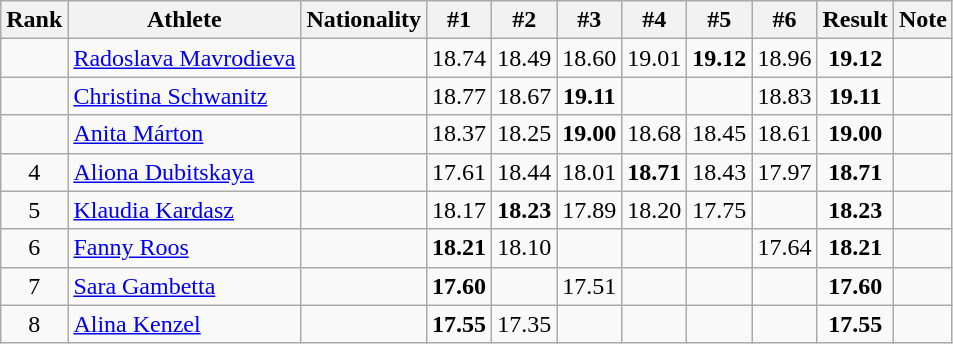<table class="wikitable sortable" style="text-align:center">
<tr>
<th>Rank</th>
<th>Athlete</th>
<th>Nationality</th>
<th>#1</th>
<th>#2</th>
<th>#3</th>
<th>#4</th>
<th>#5</th>
<th>#6</th>
<th>Result</th>
<th>Note</th>
</tr>
<tr>
<td></td>
<td align=left><a href='#'>Radoslava Mavrodieva</a></td>
<td align=left></td>
<td>18.74</td>
<td>18.49</td>
<td>18.60</td>
<td>19.01</td>
<td><strong>19.12</strong></td>
<td>18.96</td>
<td><strong>19.12</strong></td>
<td></td>
</tr>
<tr>
<td></td>
<td align=left><a href='#'>Christina Schwanitz</a></td>
<td align=left></td>
<td>18.77</td>
<td>18.67</td>
<td><strong>19.11</strong></td>
<td></td>
<td></td>
<td>18.83</td>
<td><strong>19.11</strong></td>
<td></td>
</tr>
<tr>
<td></td>
<td align=left><a href='#'>Anita Márton</a></td>
<td align=left></td>
<td>18.37</td>
<td>18.25</td>
<td><strong>19.00</strong></td>
<td>18.68</td>
<td>18.45</td>
<td>18.61</td>
<td><strong>19.00</strong></td>
<td></td>
</tr>
<tr>
<td>4</td>
<td align=left><a href='#'>Aliona Dubitskaya</a></td>
<td align=left></td>
<td>17.61</td>
<td>18.44</td>
<td>18.01</td>
<td><strong>18.71</strong></td>
<td>18.43</td>
<td>17.97</td>
<td><strong>18.71</strong></td>
<td></td>
</tr>
<tr>
<td>5</td>
<td align=left><a href='#'>Klaudia Kardasz</a></td>
<td align=left></td>
<td>18.17</td>
<td><strong>18.23</strong></td>
<td>17.89</td>
<td>18.20</td>
<td>17.75</td>
<td></td>
<td><strong>18.23</strong></td>
<td></td>
</tr>
<tr>
<td>6</td>
<td align=left><a href='#'>Fanny Roos</a></td>
<td align=left></td>
<td><strong>18.21</strong></td>
<td>18.10</td>
<td></td>
<td></td>
<td></td>
<td>17.64</td>
<td><strong>18.21</strong></td>
<td></td>
</tr>
<tr>
<td>7</td>
<td align=left><a href='#'>Sara Gambetta</a></td>
<td align=left></td>
<td><strong>17.60</strong></td>
<td></td>
<td>17.51</td>
<td></td>
<td></td>
<td></td>
<td><strong>17.60</strong></td>
<td></td>
</tr>
<tr>
<td>8</td>
<td align=left><a href='#'>Alina Kenzel</a></td>
<td align=left></td>
<td><strong>17.55</strong></td>
<td>17.35</td>
<td></td>
<td></td>
<td></td>
<td></td>
<td><strong>17.55</strong></td>
<td></td>
</tr>
</table>
